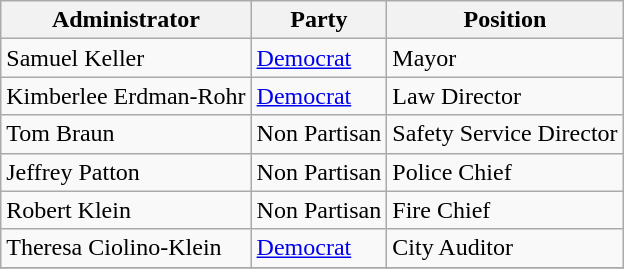<table class="wikitable sortable">
<tr>
<th>Administrator</th>
<th>Party</th>
<th>Position</th>
</tr>
<tr>
<td>Samuel Keller</td>
<td><a href='#'>Democrat</a></td>
<td>Mayor</td>
</tr>
<tr>
<td>Kimberlee Erdman-Rohr</td>
<td><a href='#'>Democrat</a></td>
<td>Law Director</td>
</tr>
<tr>
<td>Tom Braun</td>
<td>Non Partisan</td>
<td>Safety Service Director</td>
</tr>
<tr>
<td>Jeffrey Patton</td>
<td>Non Partisan</td>
<td>Police Chief</td>
</tr>
<tr>
<td>Robert Klein</td>
<td>Non Partisan</td>
<td>Fire Chief</td>
</tr>
<tr>
<td>Theresa Ciolino-Klein</td>
<td><a href='#'>Democrat</a></td>
<td>City Auditor</td>
</tr>
<tr>
</tr>
</table>
